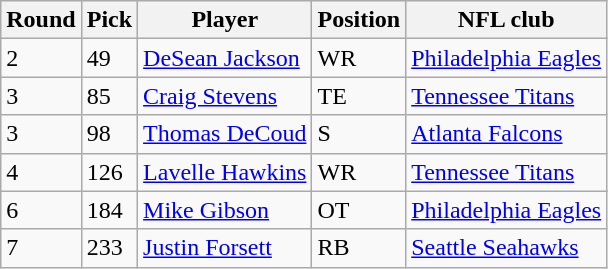<table class="wikitable">
<tr>
<th>Round</th>
<th>Pick</th>
<th>Player</th>
<th>Position</th>
<th>NFL club</th>
</tr>
<tr>
<td>2</td>
<td>49</td>
<td><a href='#'>DeSean Jackson</a></td>
<td>WR</td>
<td><a href='#'>Philadelphia Eagles</a></td>
</tr>
<tr>
<td>3</td>
<td>85</td>
<td><a href='#'>Craig Stevens</a></td>
<td>TE</td>
<td><a href='#'>Tennessee Titans</a></td>
</tr>
<tr>
<td>3</td>
<td>98</td>
<td><a href='#'>Thomas DeCoud</a></td>
<td>S</td>
<td><a href='#'>Atlanta Falcons</a></td>
</tr>
<tr>
<td>4</td>
<td>126</td>
<td><a href='#'>Lavelle Hawkins</a></td>
<td>WR</td>
<td><a href='#'>Tennessee Titans</a></td>
</tr>
<tr>
<td>6</td>
<td>184</td>
<td><a href='#'>Mike Gibson</a></td>
<td>OT</td>
<td><a href='#'>Philadelphia Eagles</a></td>
</tr>
<tr>
<td>7</td>
<td>233</td>
<td><a href='#'>Justin Forsett</a></td>
<td>RB</td>
<td><a href='#'>Seattle Seahawks</a></td>
</tr>
</table>
